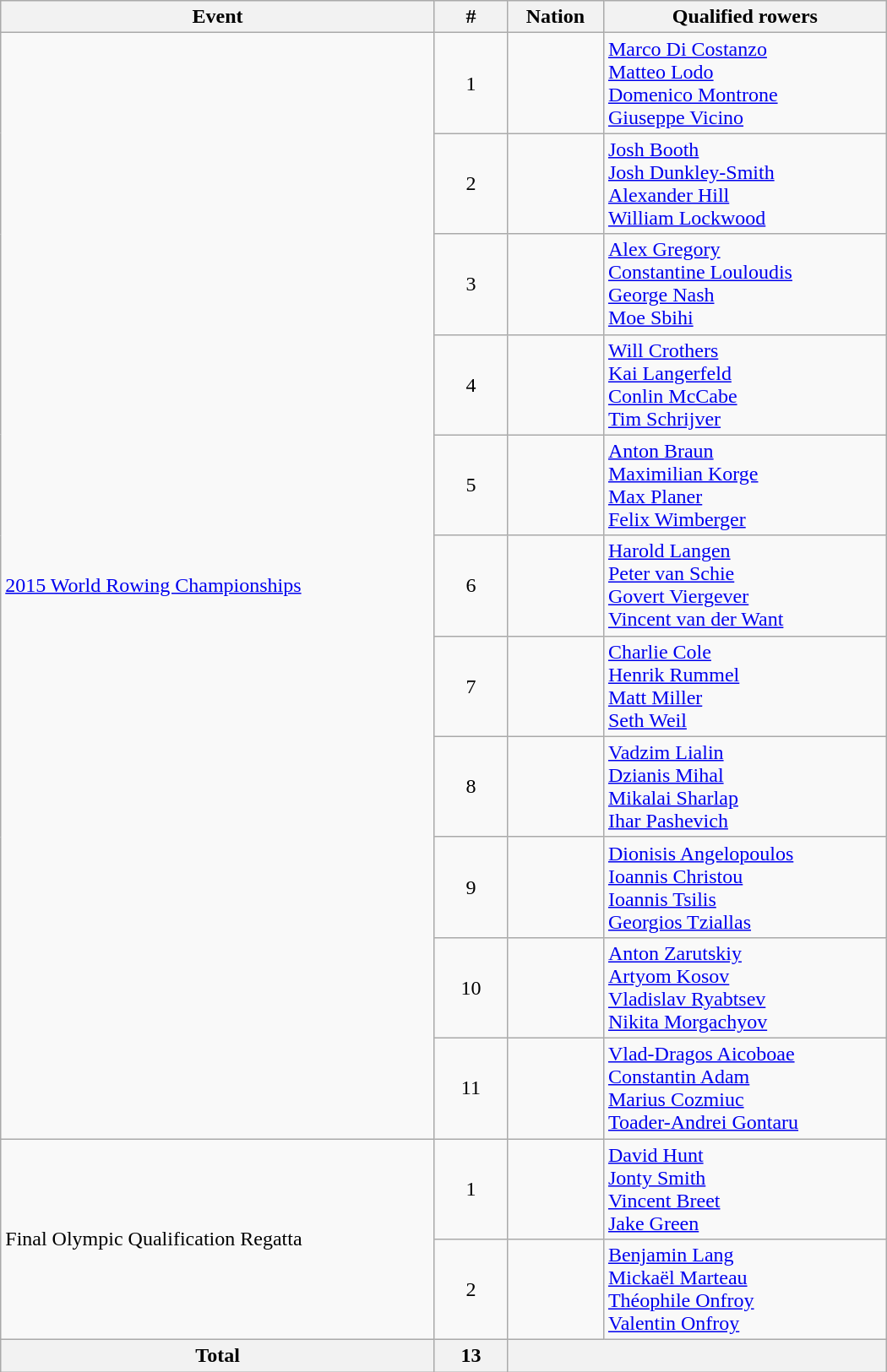<table class="wikitable"  style="width:700px; text-align:center;">
<tr>
<th>Event</th>
<th width=50>#</th>
<th>Nation</th>
<th>Qualified rowers</th>
</tr>
<tr>
<td rowspan=11 align=left><a href='#'>2015 World Rowing Championships</a></td>
<td>1</td>
<td align=left></td>
<td align=left><a href='#'>Marco Di Costanzo</a><br><a href='#'>Matteo Lodo</a><br><a href='#'>Domenico Montrone</a><br><a href='#'>Giuseppe Vicino</a></td>
</tr>
<tr>
<td>2</td>
<td align=left></td>
<td align=left><a href='#'>Josh Booth</a><br><a href='#'>Josh Dunkley-Smith</a><br><a href='#'>Alexander Hill</a><br><a href='#'>William Lockwood</a></td>
</tr>
<tr>
<td>3</td>
<td align=left></td>
<td align=left><a href='#'>Alex Gregory</a><br><a href='#'>Constantine Louloudis</a><br><a href='#'>George Nash</a><br><a href='#'>Moe Sbihi</a></td>
</tr>
<tr>
<td>4</td>
<td align=left></td>
<td align=left><a href='#'>Will Crothers</a><br><a href='#'>Kai Langerfeld</a><br><a href='#'>Conlin McCabe</a><br><a href='#'>Tim Schrijver</a></td>
</tr>
<tr>
<td>5</td>
<td align=left></td>
<td align=left><a href='#'>Anton Braun</a><br><a href='#'>Maximilian Korge</a><br><a href='#'>Max Planer</a><br><a href='#'>Felix Wimberger</a></td>
</tr>
<tr>
<td>6</td>
<td align=left></td>
<td align=left><a href='#'>Harold Langen</a><br><a href='#'>Peter van Schie</a><br><a href='#'>Govert Viergever</a><br><a href='#'>Vincent van der Want</a></td>
</tr>
<tr>
<td>7</td>
<td align=left></td>
<td align=left><a href='#'>Charlie Cole</a><br><a href='#'>Henrik Rummel</a><br><a href='#'>Matt Miller</a><br><a href='#'>Seth Weil</a></td>
</tr>
<tr>
<td>8</td>
<td align=left></td>
<td align=left><a href='#'>Vadzim Lialin</a><br><a href='#'>Dzianis Mihal</a><br><a href='#'>Mikalai Sharlap</a><br><a href='#'>Ihar Pashevich</a></td>
</tr>
<tr>
<td>9</td>
<td align=left></td>
<td align=left><a href='#'>Dionisis Angelopoulos</a><br><a href='#'>Ioannis Christou</a><br><a href='#'>Ioannis Tsilis</a><br><a href='#'>Georgios Tziallas</a></td>
</tr>
<tr>
<td>10</td>
<td align=left></td>
<td align=left><a href='#'>Anton Zarutskiy</a><br><a href='#'>Artyom Kosov</a><br><a href='#'>Vladislav Ryabtsev</a><br><a href='#'>Nikita Morgachyov</a></td>
</tr>
<tr>
<td>11</td>
<td align=left></td>
<td align=left><a href='#'>Vlad-Dragos Aicoboae</a><br><a href='#'>Constantin Adam</a><br><a href='#'>Marius Cozmiuc</a><br><a href='#'>Toader-Andrei Gontaru</a></td>
</tr>
<tr>
<td rowspan=2 align=left>Final Olympic Qualification Regatta</td>
<td>1</td>
<td align=left></td>
<td align=left><a href='#'>David Hunt</a><br><a href='#'>Jonty Smith</a><br><a href='#'>Vincent Breet</a><br><a href='#'>Jake Green</a></td>
</tr>
<tr>
<td>2</td>
<td align=left></td>
<td align=left><a href='#'>Benjamin Lang</a><br><a href='#'>Mickaël Marteau</a><br><a href='#'>Théophile Onfroy</a><br><a href='#'>Valentin Onfroy</a></td>
</tr>
<tr>
<th>Total</th>
<th>13</th>
<th colspan=2></th>
</tr>
</table>
